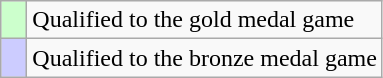<table class="wikitable">
<tr>
<td bgcolor=#ccffcc width=10px></td>
<td>Qualified to the gold medal game</td>
</tr>
<tr>
<td bgcolor=#ccccff></td>
<td>Qualified to the bronze medal game</td>
</tr>
</table>
